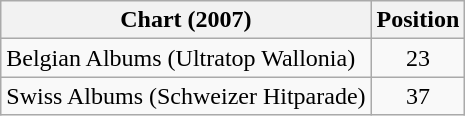<table class="wikitable sortable">
<tr>
<th>Chart (2007)</th>
<th>Position</th>
</tr>
<tr>
<td>Belgian Albums (Ultratop Wallonia)</td>
<td align="center">23</td>
</tr>
<tr>
<td>Swiss Albums (Schweizer Hitparade)</td>
<td align="center">37</td>
</tr>
</table>
